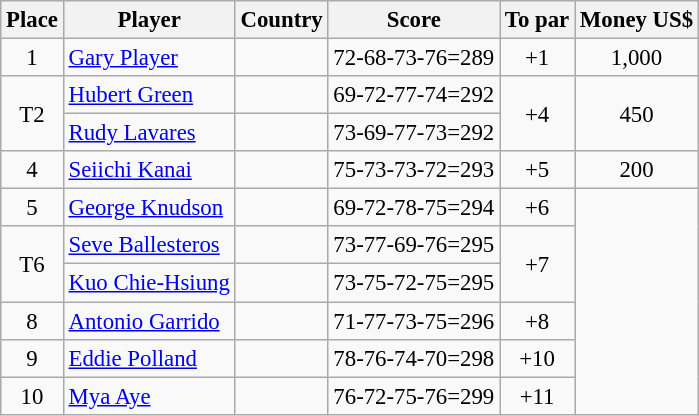<table class="wikitable" style="font-size:95%;">
<tr>
<th>Place</th>
<th>Player</th>
<th>Country</th>
<th>Score</th>
<th>To par</th>
<th>Money US$</th>
</tr>
<tr>
<td align=center>1</td>
<td><a href='#'>Gary Player</a></td>
<td></td>
<td>72-68-73-76=289</td>
<td align=center>+1</td>
<td align=center>1,000</td>
</tr>
<tr>
<td rowspan=2 align=center>T2</td>
<td><a href='#'>Hubert Green</a></td>
<td></td>
<td>69-72-77-74=292</td>
<td rowspan=2 align=center>+4</td>
<td rowspan=2 align=center>450</td>
</tr>
<tr>
<td><a href='#'>Rudy Lavares</a></td>
<td></td>
<td>73-69-77-73=292</td>
</tr>
<tr>
<td align=center>4</td>
<td><a href='#'>Seiichi Kanai</a></td>
<td></td>
<td>75-73-73-72=293</td>
<td align=center>+5</td>
<td align=center>200</td>
</tr>
<tr>
<td align=center>5</td>
<td><a href='#'>George Knudson</a></td>
<td></td>
<td>69-72-78-75=294</td>
<td align=center>+6</td>
<td rowspan="6"></td>
</tr>
<tr>
<td rowspan=2 align=center>T6</td>
<td><a href='#'>Seve Ballesteros</a></td>
<td></td>
<td>73-77-69-76=295</td>
<td rowspan=2 align=center>+7</td>
</tr>
<tr>
<td><a href='#'>Kuo Chie-Hsiung</a></td>
<td></td>
<td>73-75-72-75=295</td>
</tr>
<tr>
<td align=center>8</td>
<td><a href='#'>Antonio Garrido</a></td>
<td></td>
<td>71-77-73-75=296</td>
<td align=center>+8</td>
</tr>
<tr>
<td align=center>9</td>
<td><a href='#'>Eddie Polland</a></td>
<td></td>
<td>78-76-74-70=298</td>
<td align=center>+10</td>
</tr>
<tr>
<td align=center>10</td>
<td><a href='#'>Mya Aye</a></td>
<td></td>
<td>76-72-75-76=299</td>
<td align=center>+11</td>
</tr>
</table>
